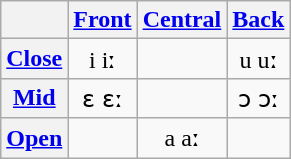<table class="wikitable" style="text-align:center">
<tr>
<th></th>
<th><a href='#'>Front</a></th>
<th><a href='#'>Central</a></th>
<th><a href='#'>Back</a></th>
</tr>
<tr align="center">
<th><a href='#'>Close</a></th>
<td>i iː</td>
<td></td>
<td>u uː</td>
</tr>
<tr>
<th><a href='#'>Mid</a></th>
<td>ɛ ɛː</td>
<td></td>
<td>ɔ ɔː</td>
</tr>
<tr align="center">
<th><a href='#'>Open</a></th>
<td></td>
<td>a aː</td>
<td></td>
</tr>
</table>
